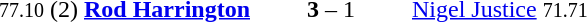<table style="text-align:center">
<tr>
<th width=223></th>
<th width=100></th>
<th width=223></th>
</tr>
<tr>
<td align=right><small>77.10</small> (2) <strong><a href='#'>Rod Harrington</a></strong> </td>
<td><strong>3</strong> – 1</td>
<td align=left> <a href='#'>Nigel Justice</a> <small>71.71</small></td>
</tr>
</table>
